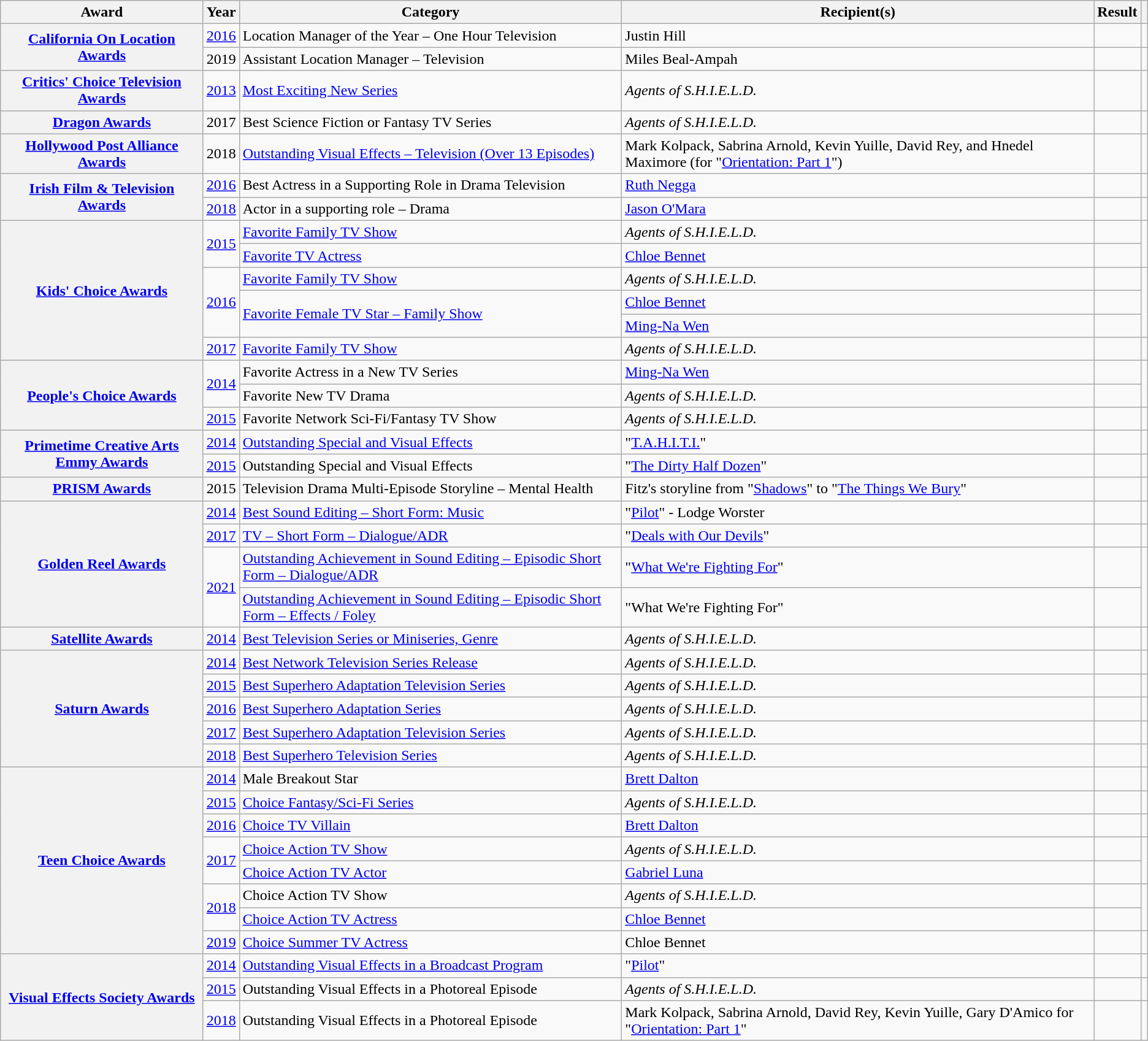<table class="wikitable plainrowheaders sortable col6center">
<tr>
<th scope="col">Award</th>
<th scope="col">Year</th>
<th scope="col">Category</th>
<th scope="col">Recipient(s)</th>
<th scope="col">Result</th>
<th scope="col" class="unsortable"></th>
</tr>
<tr>
<th scope="row" rowspan="2"><a href='#'>California On Location Awards</a></th>
<td><a href='#'>2016</a></td>
<td>Location Manager of the Year – One Hour Television</td>
<td>Justin Hill</td>
<td></td>
<td></td>
</tr>
<tr>
<td>2019</td>
<td>Assistant Location Manager – Television</td>
<td>Miles Beal-Ampah</td>
<td></td>
<td style="text-align:center"></td>
</tr>
<tr>
<th scope="row"><a href='#'>Critics' Choice Television Awards</a></th>
<td><a href='#'>2013</a></td>
<td><a href='#'>Most Exciting New Series</a></td>
<td><em>Agents of S.H.I.E.L.D.</em></td>
<td></td>
<td></td>
</tr>
<tr>
<th scope="row"><a href='#'>Dragon Awards</a></th>
<td>2017</td>
<td>Best Science Fiction or Fantasy TV Series</td>
<td><em>Agents of S.H.I.E.L.D.</em></td>
<td></td>
<td><br></td>
</tr>
<tr>
<th scope="row"><a href='#'>Hollywood Post Alliance Awards</a></th>
<td>2018</td>
<td><a href='#'>Outstanding Visual Effects – Television (Over 13 Episodes)</a></td>
<td>Mark Kolpack, Sabrina Arnold, Kevin Yuille, David Rey, and Hnedel Maximore (for "<a href='#'>Orientation: Part 1</a>")</td>
<td></td>
<td></td>
</tr>
<tr>
<th scope="row" rowspan="2"><a href='#'>Irish Film & Television Awards</a></th>
<td><a href='#'>2016</a></td>
<td>Best Actress in a Supporting Role in Drama Television</td>
<td><a href='#'>Ruth Negga</a></td>
<td></td>
<td></td>
</tr>
<tr>
<td><a href='#'>2018</a></td>
<td>Actor in a supporting role – Drama</td>
<td><a href='#'>Jason O'Mara</a></td>
<td></td>
<td style="text-align:center"></td>
</tr>
<tr>
<th scope="row" rowspan="6"><a href='#'>Kids' Choice Awards</a></th>
<td rowspan="2"><a href='#'>2015</a></td>
<td><a href='#'>Favorite Family TV Show</a></td>
<td><em>Agents of S.H.I.E.L.D.</em></td>
<td></td>
<td rowspan="2"></td>
</tr>
<tr>
<td><a href='#'>Favorite TV Actress</a></td>
<td><a href='#'>Chloe Bennet</a></td>
<td></td>
</tr>
<tr>
<td rowspan="3"><a href='#'>2016</a></td>
<td><a href='#'>Favorite Family TV Show</a></td>
<td><em>Agents of S.H.I.E.L.D.</em></td>
<td></td>
<td style="text-align:center" rowspan="3"></td>
</tr>
<tr>
<td rowspan="2"><a href='#'>Favorite Female TV Star – Family Show</a></td>
<td><a href='#'>Chloe Bennet</a></td>
<td></td>
</tr>
<tr>
<td><a href='#'>Ming-Na Wen</a></td>
<td></td>
</tr>
<tr>
<td><a href='#'>2017</a></td>
<td><a href='#'>Favorite Family TV Show</a></td>
<td><em>Agents of S.H.I.E.L.D.</em></td>
<td></td>
<td style="text-align:center"></td>
</tr>
<tr>
<th scope="row" rowspan="3"><a href='#'>People's Choice Awards</a></th>
<td rowspan="2"><a href='#'>2014</a></td>
<td>Favorite Actress in a New TV Series</td>
<td><a href='#'>Ming-Na Wen</a></td>
<td></td>
<td rowspan="2"></td>
</tr>
<tr>
<td>Favorite New TV Drama</td>
<td><em>Agents of S.H.I.E.L.D.</em></td>
<td></td>
</tr>
<tr>
<td><a href='#'>2015</a></td>
<td>Favorite Network Sci-Fi/Fantasy TV Show</td>
<td><em>Agents of S.H.I.E.L.D.</em></td>
<td></td>
<td style="text-align:center"></td>
</tr>
<tr>
<th scope="rowgroup" rowspan="2"><a href='#'>Primetime Creative Arts Emmy Awards</a></th>
<td><a href='#'>2014</a></td>
<td><a href='#'>Outstanding Special and Visual Effects</a></td>
<td>"<a href='#'>T.A.H.I.T.I.</a>"</td>
<td></td>
<td></td>
</tr>
<tr>
<td><a href='#'>2015</a></td>
<td>Outstanding Special and Visual Effects</td>
<td>"<a href='#'>The Dirty Half Dozen</a>"</td>
<td></td>
<td style="text-align:center"></td>
</tr>
<tr>
<th scope="row"><a href='#'>PRISM Awards</a></th>
<td>2015</td>
<td>Television Drama Multi-Episode Storyline – Mental Health</td>
<td>Fitz's storyline from "<a href='#'>Shadows</a>" to "<a href='#'>The Things We Bury</a>"</td>
<td></td>
<td></td>
</tr>
<tr>
<th scope="rowgroup" rowspan="4"><a href='#'>Golden Reel Awards</a></th>
<td><a href='#'>2014</a></td>
<td><a href='#'>Best Sound Editing – Short Form: Music</a></td>
<td>"<a href='#'>Pilot</a>" - Lodge Worster</td>
<td></td>
<td></td>
</tr>
<tr>
<td><a href='#'>2017</a></td>
<td><a href='#'>TV – Short Form – Dialogue/ADR</a></td>
<td>"<a href='#'>Deals with Our Devils</a>"</td>
<td></td>
<td></td>
</tr>
<tr>
<td rowspan="2"><a href='#'>2021</a></td>
<td><a href='#'>Outstanding Achievement in Sound Editing – Episodic Short Form – Dialogue/ADR</a></td>
<td>"<a href='#'>What We're Fighting For</a>"</td>
<td></td>
<td rowspan="2"></td>
</tr>
<tr>
<td><a href='#'>Outstanding Achievement in Sound Editing – Episodic Short Form – Effects / Foley</a></td>
<td>"What We're Fighting For"</td>
<td></td>
</tr>
<tr>
<th scope="row"><a href='#'>Satellite Awards</a></th>
<td><a href='#'>2014</a></td>
<td><a href='#'>Best Television Series or Miniseries, Genre</a></td>
<td><em>Agents of S.H.I.E.L.D.</em></td>
<td></td>
<td></td>
</tr>
<tr>
<th scope="rowgroup" rowspan="5"><a href='#'>Saturn Awards</a></th>
<td><a href='#'>2014</a></td>
<td><a href='#'>Best Network Television Series Release</a></td>
<td><em>Agents of S.H.I.E.L.D.</em></td>
<td></td>
<td></td>
</tr>
<tr>
<td><a href='#'>2015</a></td>
<td><a href='#'>Best Superhero Adaptation Television Series</a></td>
<td><em>Agents of S.H.I.E.L.D.</em></td>
<td></td>
<td></td>
</tr>
<tr>
<td><a href='#'>2016</a></td>
<td><a href='#'>Best Superhero Adaptation Series</a></td>
<td><em>Agents of S.H.I.E.L.D.</em></td>
<td></td>
<td></td>
</tr>
<tr>
<td><a href='#'>2017</a></td>
<td><a href='#'>Best Superhero Adaptation Television Series</a></td>
<td><em>Agents of S.H.I.E.L.D.</em></td>
<td></td>
<td></td>
</tr>
<tr>
<td><a href='#'>2018</a></td>
<td><a href='#'>Best Superhero Television Series</a></td>
<td><em>Agents of S.H.I.E.L.D.</em></td>
<td></td>
<td></td>
</tr>
<tr>
<th scope="rowgroup" rowspan="8"><a href='#'>Teen Choice Awards</a></th>
<td><a href='#'>2014</a></td>
<td>Male Breakout Star</td>
<td><a href='#'>Brett Dalton</a></td>
<td></td>
<td></td>
</tr>
<tr>
<td><a href='#'>2015</a></td>
<td><a href='#'>Choice Fantasy/Sci-Fi Series</a></td>
<td><em>Agents of S.H.I.E.L.D.</em></td>
<td></td>
<td></td>
</tr>
<tr>
<td><a href='#'>2016</a></td>
<td><a href='#'>Choice TV Villain</a></td>
<td><a href='#'>Brett Dalton</a></td>
<td></td>
<td></td>
</tr>
<tr>
<td rowspan="2"><a href='#'>2017</a></td>
<td><a href='#'>Choice Action TV Show</a></td>
<td><em>Agents of S.H.I.E.L.D.</em></td>
<td></td>
<td rowspan="2"></td>
</tr>
<tr>
<td><a href='#'>Choice Action TV Actor</a></td>
<td><a href='#'>Gabriel Luna</a></td>
<td></td>
</tr>
<tr>
<td rowspan="2"><a href='#'>2018</a></td>
<td>Choice Action TV Show</td>
<td><em>Agents of S.H.I.E.L.D.</em></td>
<td></td>
<td rowspan="2"></td>
</tr>
<tr>
<td><a href='#'>Choice Action TV Actress</a></td>
<td><a href='#'>Chloe Bennet</a></td>
<td></td>
</tr>
<tr>
<td><a href='#'>2019</a></td>
<td><a href='#'>Choice Summer TV Actress</a></td>
<td>Chloe Bennet</td>
<td></td>
<td></td>
</tr>
<tr>
<th scope="rowgroup" rowspan="3"><a href='#'>Visual Effects Society Awards</a></th>
<td><a href='#'>2014</a></td>
<td><a href='#'>Outstanding Visual Effects in a Broadcast Program</a></td>
<td>"<a href='#'>Pilot</a>"</td>
<td></td>
<td></td>
</tr>
<tr>
<td><a href='#'>2015</a></td>
<td>Outstanding Visual Effects in a Photoreal Episode</td>
<td><em>Agents of S.H.I.E.L.D.</em></td>
<td></td>
<td></td>
</tr>
<tr>
<td><a href='#'>2018</a></td>
<td>Outstanding Visual Effects in a Photoreal Episode</td>
<td>Mark Kolpack, Sabrina Arnold, David Rey, Kevin Yuille, Gary D'Amico for "<a href='#'>Orientation: Part 1</a>"</td>
<td></td>
<td></td>
</tr>
</table>
